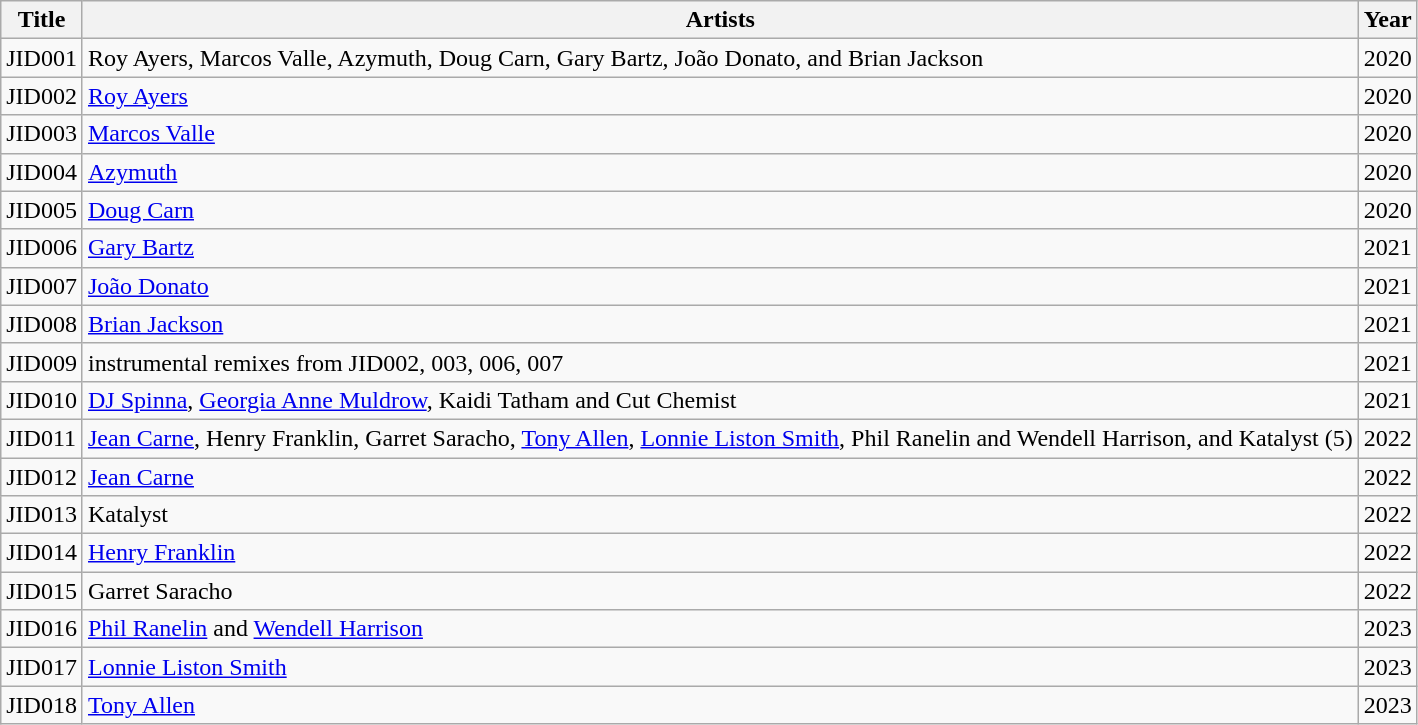<table class="wikitable sortable">
<tr>
<th>Title</th>
<th>Artists</th>
<th>Year</th>
</tr>
<tr>
<td>JID001</td>
<td>Roy Ayers, Marcos Valle, Azymuth, Doug Carn, Gary Bartz, João Donato, and Brian Jackson</td>
<td>2020</td>
</tr>
<tr>
<td>JID002</td>
<td><a href='#'>Roy Ayers</a></td>
<td>2020</td>
</tr>
<tr>
<td>JID003</td>
<td><a href='#'>Marcos Valle</a></td>
<td>2020</td>
</tr>
<tr>
<td>JID004</td>
<td><a href='#'>Azymuth</a></td>
<td>2020</td>
</tr>
<tr>
<td>JID005</td>
<td><a href='#'>Doug Carn</a></td>
<td>2020</td>
</tr>
<tr>
<td>JID006</td>
<td><a href='#'>Gary Bartz</a></td>
<td>2021</td>
</tr>
<tr>
<td>JID007</td>
<td><a href='#'>João Donato</a></td>
<td>2021</td>
</tr>
<tr>
<td>JID008</td>
<td><a href='#'>Brian Jackson</a></td>
<td>2021</td>
</tr>
<tr>
<td>JID009</td>
<td>instrumental remixes from JID002, 003, 006, 007</td>
<td>2021</td>
</tr>
<tr>
<td>JID010</td>
<td><a href='#'>DJ Spinna</a>, <a href='#'>Georgia Anne Muldrow</a>, Kaidi Tatham and Cut Chemist</td>
<td>2021</td>
</tr>
<tr>
<td>JID011</td>
<td><a href='#'>Jean Carne</a>, Henry Franklin, Garret Saracho, <a href='#'>Tony Allen</a>, <a href='#'>Lonnie Liston Smith</a>, Phil Ranelin and Wendell Harrison, and Katalyst (5)</td>
<td>2022</td>
</tr>
<tr>
<td>JID012</td>
<td><a href='#'>Jean Carne</a></td>
<td>2022</td>
</tr>
<tr>
<td>JID013</td>
<td>Katalyst</td>
<td>2022</td>
</tr>
<tr>
<td>JID014</td>
<td><a href='#'>Henry Franklin</a></td>
<td>2022</td>
</tr>
<tr>
<td>JID015</td>
<td>Garret Saracho</td>
<td>2022</td>
</tr>
<tr>
<td>JID016</td>
<td><a href='#'>Phil Ranelin</a> and <a href='#'>Wendell Harrison</a></td>
<td>2023</td>
</tr>
<tr>
<td>JID017</td>
<td><a href='#'>Lonnie Liston Smith</a></td>
<td>2023</td>
</tr>
<tr>
<td>JID018</td>
<td><a href='#'>Tony Allen</a></td>
<td>2023</td>
</tr>
</table>
